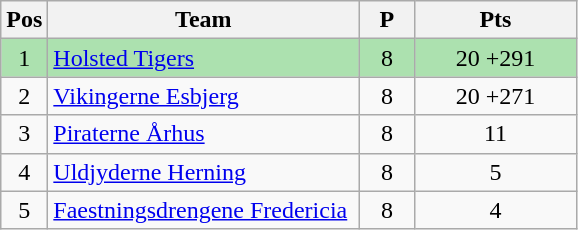<table class="wikitable" style="font-size: 100%">
<tr>
<th width=20>Pos</th>
<th width=200>Team</th>
<th width=30>P</th>
<th width=100>Pts</th>
</tr>
<tr align=center style="background:#ACE1AF;">
<td>1</td>
<td align="left"><a href='#'>Holsted Tigers</a></td>
<td>8</td>
<td>20 +291</td>
</tr>
<tr align=center>
<td>2</td>
<td align="left"><a href='#'>Vikingerne Esbjerg</a></td>
<td>8</td>
<td>20 +271</td>
</tr>
<tr align=center>
<td>3</td>
<td align="left"><a href='#'>Piraterne Århus</a></td>
<td>8</td>
<td>11</td>
</tr>
<tr align=center>
<td>4</td>
<td align="left"><a href='#'>Uldjyderne Herning</a></td>
<td>8</td>
<td>5</td>
</tr>
<tr align=center>
<td>5</td>
<td align="left"><a href='#'>Faestningsdrengene Fredericia</a></td>
<td>8</td>
<td>4</td>
</tr>
</table>
